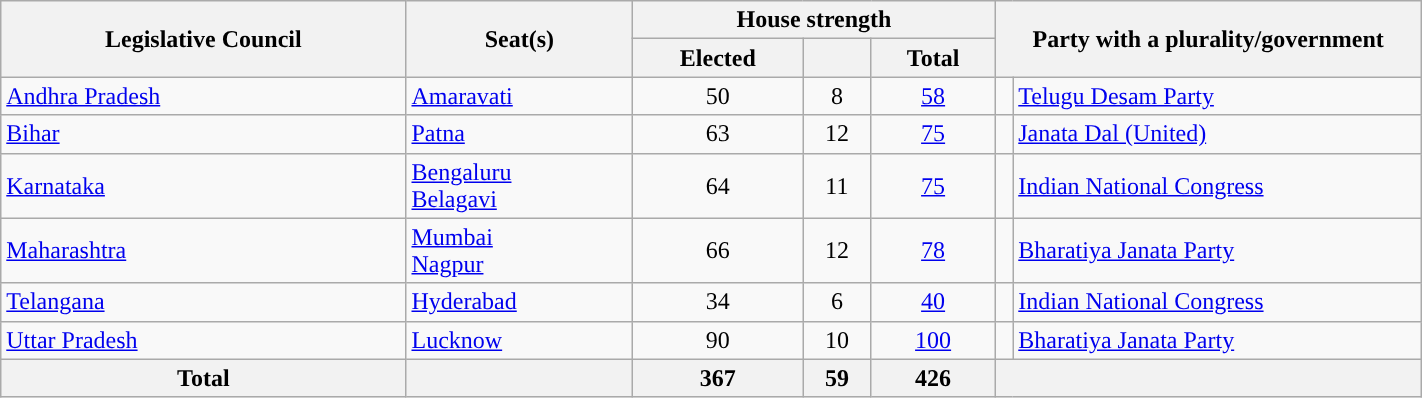<table class="wikitable sortable" width="75%">
<tr>
<th rowspan="2">Legislative Council</th>
<th rowspan="2">Seat(s)</th>
<th colspan="3">House strength</th>
<th rowspan="2" colspan="2" width="30%">Party with a plurality/government</th>
</tr>
<tr>
<th>Elected</th>
<th></th>
<th>Total</th>
</tr>
<tr>
<td><a href='#'>Andhra Pradesh</a></td>
<td><a href='#'>Amaravati</a></td>
<td align="center">50</td>
<td align="center">8</td>
<td align="center"><a href='#'>58</a></td>
<td style="background-color: "></td>
<td><a href='#'>Telugu Desam Party</a></td>
</tr>
<tr>
<td><a href='#'>Bihar</a></td>
<td><a href='#'>Patna</a></td>
<td align="center">63</td>
<td align="center">12</td>
<td align="center"><a href='#'>75</a></td>
<td style="background-color: "></td>
<td><a href='#'>Janata Dal (United)</a></td>
</tr>
<tr>
<td><a href='#'>Karnataka</a></td>
<td><a href='#'>Bengaluru</a> <br><a href='#'>Belagavi</a> </td>
<td align="center">64</td>
<td align="center">11</td>
<td align="center"><a href='#'>75</a></td>
<td style="background-color: "></td>
<td><a href='#'>Indian National Congress</a></td>
</tr>
<tr>
<td><a href='#'>Maharashtra</a></td>
<td><a href='#'>Mumbai</a> <br><a href='#'>Nagpur</a> </td>
<td align="center">66</td>
<td align="center">12</td>
<td align="center"><a href='#'>78</a></td>
<td style="background-color: "></td>
<td><a href='#'>Bharatiya Janata Party</a></td>
</tr>
<tr>
<td><a href='#'>Telangana</a></td>
<td><a href='#'>Hyderabad</a></td>
<td align="center">34</td>
<td align="center">6</td>
<td align="center"><a href='#'>40</a></td>
<td style="background-color: "></td>
<td><a href='#'>Indian National Congress</a></td>
</tr>
<tr>
<td><a href='#'>Uttar Pradesh</a></td>
<td><a href='#'>Lucknow</a></td>
<td align="center">90</td>
<td align="center">10</td>
<td align="center"><a href='#'>100</a></td>
<td style="background-color: "></td>
<td><a href='#'>Bharatiya Janata Party</a></td>
</tr>
<tr>
<th>Total</th>
<th style="text-align:center"></th>
<th>367</th>
<th>59</th>
<th>426</th>
<th colspan="2" style="text-align:center"></th>
</tr>
</table>
